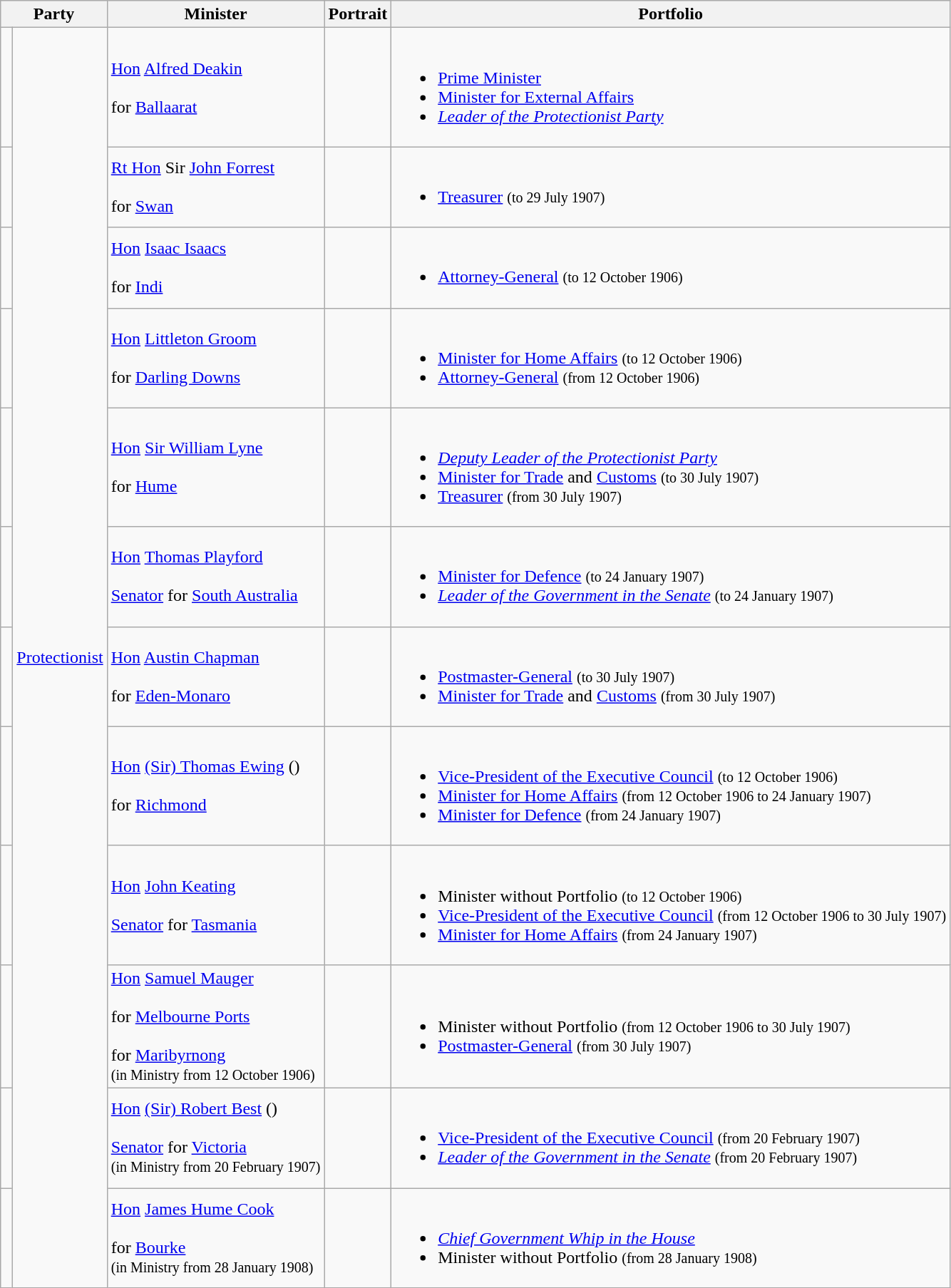<table class="wikitable sortable">
<tr>
<th colspan="2">Party</th>
<th>Minister</th>
<th>Portrait</th>
<th>Portfolio</th>
</tr>
<tr>
<td> </td>
<td rowspan=12><a href='#'>Protectionist</a></td>
<td><a href='#'>Hon</a> <a href='#'>Alfred Deakin</a> <br><br> for <a href='#'>Ballaarat</a> <br></td>
<td></td>
<td><br><ul><li><a href='#'>Prime Minister</a></li><li><a href='#'>Minister for External Affairs</a></li><li><em><a href='#'>Leader of the Protectionist Party</a></em></li></ul></td>
</tr>
<tr>
<td> </td>
<td><a href='#'>Rt Hon</a> Sir <a href='#'>John Forrest</a>  <br><br> for <a href='#'>Swan</a> <br></td>
<td></td>
<td><br><ul><li><a href='#'>Treasurer</a> <small>(to 29 July 1907)</small></li></ul></td>
</tr>
<tr>
<td> </td>
<td><a href='#'>Hon</a> <a href='#'>Isaac Isaacs</a>  <br><br> for <a href='#'>Indi</a> <br></td>
<td></td>
<td><br><ul><li><a href='#'>Attorney-General</a> <small>(to 12 October 1906)</small></li></ul></td>
</tr>
<tr>
<td> </td>
<td><a href='#'>Hon</a> <a href='#'>Littleton Groom</a> <br><br> for <a href='#'>Darling Downs</a> <br></td>
<td></td>
<td><br><ul><li><a href='#'>Minister for Home Affairs</a> <small>(to 12 October 1906)</small></li><li><a href='#'>Attorney-General</a> <small>(from 12 October 1906)</small></li></ul></td>
</tr>
<tr>
<td> </td>
<td><a href='#'>Hon</a> <a href='#'>Sir William Lyne</a>  <br><br> for <a href='#'>Hume</a> <br></td>
<td></td>
<td><br><ul><li><em><a href='#'>Deputy Leader of the Protectionist Party</a></em></li><li><a href='#'>Minister for Trade</a> and <a href='#'>Customs</a> <small>(to 30 July 1907)</small></li><li><a href='#'>Treasurer</a> <small>(from 30 July 1907)</small></li></ul></td>
</tr>
<tr>
<td> </td>
<td><a href='#'>Hon</a> <a href='#'>Thomas Playford</a> <br><br><a href='#'>Senator</a> for <a href='#'>South Australia</a> <br></td>
<td></td>
<td><br><ul><li><a href='#'>Minister for Defence</a> <small>(to 24 January 1907)</small></li><li><em><a href='#'>Leader of the Government in the Senate</a></em> <small>(to 24 January 1907)</small></li></ul></td>
</tr>
<tr>
<td> </td>
<td><a href='#'>Hon</a> <a href='#'>Austin Chapman</a> <br><br> for <a href='#'>Eden-Monaro</a> <br></td>
<td></td>
<td><br><ul><li><a href='#'>Postmaster-General</a> <small>(to 30 July 1907)</small></li><li><a href='#'>Minister for Trade</a> and <a href='#'>Customs</a> <small>(from 30 July 1907)</small></li></ul></td>
</tr>
<tr>
<td> </td>
<td><a href='#'>Hon</a> <a href='#'>(Sir) Thomas Ewing</a> () <br><br> for <a href='#'>Richmond</a> <br></td>
<td></td>
<td><br><ul><li><a href='#'>Vice-President of the Executive Council</a> <small>(to 12 October 1906)</small></li><li><a href='#'>Minister for Home Affairs</a> <small>(from 12 October 1906 to 24 January 1907)</small></li><li><a href='#'>Minister for Defence</a> <small>(from 24 January 1907)</small></li></ul></td>
</tr>
<tr>
<td> </td>
<td><a href='#'>Hon</a> <a href='#'>John Keating</a> <br><br><a href='#'>Senator</a> for <a href='#'>Tasmania</a> <br></td>
<td></td>
<td><br><ul><li>Minister without Portfolio <small>(to 12 October 1906)</small></li><li><a href='#'>Vice-President of the Executive Council</a> <small>(from 12 October 1906 to 30 July 1907)</small></li><li><a href='#'>Minister for Home Affairs</a> <small>(from 24 January 1907)</small></li></ul></td>
</tr>
<tr>
<td> </td>
<td><a href='#'>Hon</a> <a href='#'>Samuel Mauger</a> <br><br> for <a href='#'>Melbourne Ports</a> <br><br> for <a href='#'>Maribyrnong</a> <br> 
<small>(in Ministry from 12 October 1906)</small></td>
<td></td>
<td><br><ul><li>Minister without Portfolio <small>(from 12 October 1906 to 30 July 1907)</small></li><li><a href='#'>Postmaster-General</a> <small>(from 30 July 1907)</small></li></ul></td>
</tr>
<tr>
<td> </td>
<td><a href='#'>Hon</a> <a href='#'>(Sir) Robert Best</a> () <br><br><a href='#'>Senator</a> for <a href='#'>Victoria</a> <br>
<small>(in Ministry from 20 February 1907)</small></td>
<td></td>
<td><br><ul><li><a href='#'>Vice-President of the Executive Council</a> <small>(from 20 February 1907)</small></li><li><em><a href='#'>Leader of the Government in the Senate</a></em> <small>(from 20 February 1907)</small></li></ul></td>
</tr>
<tr>
<td> </td>
<td><a href='#'>Hon</a> <a href='#'>James Hume Cook</a> <br><br> for <a href='#'>Bourke</a> <br> 
<small>(in Ministry from 28 January 1908)</small></td>
<td></td>
<td><br><ul><li><em><a href='#'>Chief Government Whip in the House</a></em></li><li>Minister without Portfolio <small>(from 28 January 1908)</small></li></ul></td>
</tr>
</table>
